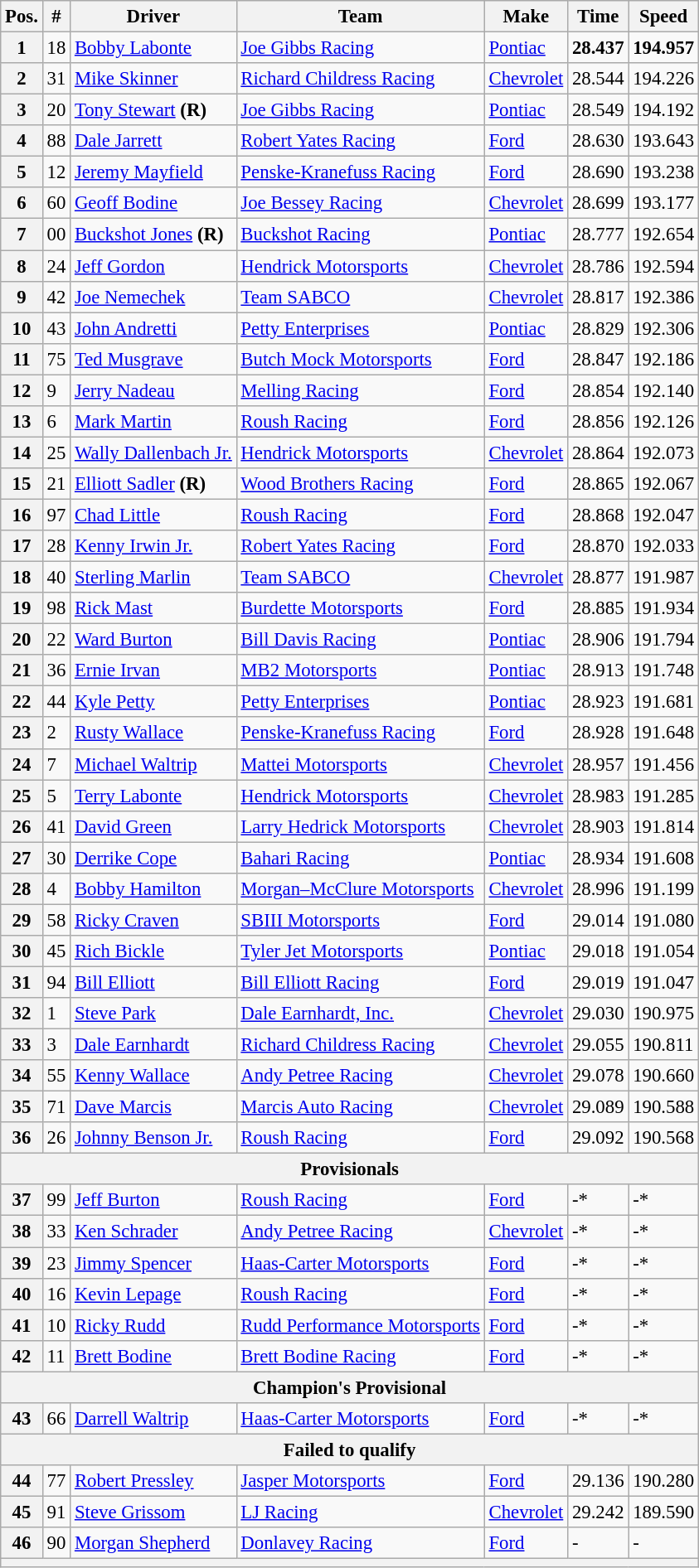<table class="wikitable" style="font-size:95%">
<tr>
<th>Pos.</th>
<th>#</th>
<th>Driver</th>
<th>Team</th>
<th>Make</th>
<th>Time</th>
<th>Speed</th>
</tr>
<tr>
<th>1</th>
<td>18</td>
<td><a href='#'>Bobby Labonte</a></td>
<td><a href='#'>Joe Gibbs Racing</a></td>
<td><a href='#'>Pontiac</a></td>
<td><strong>28.437</strong></td>
<td><strong>194.957</strong></td>
</tr>
<tr>
<th>2</th>
<td>31</td>
<td><a href='#'>Mike Skinner</a></td>
<td><a href='#'>Richard Childress Racing</a></td>
<td><a href='#'>Chevrolet</a></td>
<td>28.544</td>
<td>194.226</td>
</tr>
<tr>
<th>3</th>
<td>20</td>
<td><a href='#'>Tony Stewart</a> <strong>(R)</strong></td>
<td><a href='#'>Joe Gibbs Racing</a></td>
<td><a href='#'>Pontiac</a></td>
<td>28.549</td>
<td>194.192</td>
</tr>
<tr>
<th>4</th>
<td>88</td>
<td><a href='#'>Dale Jarrett</a></td>
<td><a href='#'>Robert Yates Racing</a></td>
<td><a href='#'>Ford</a></td>
<td>28.630</td>
<td>193.643</td>
</tr>
<tr>
<th>5</th>
<td>12</td>
<td><a href='#'>Jeremy Mayfield</a></td>
<td><a href='#'>Penske-Kranefuss Racing</a></td>
<td><a href='#'>Ford</a></td>
<td>28.690</td>
<td>193.238</td>
</tr>
<tr>
<th>6</th>
<td>60</td>
<td><a href='#'>Geoff Bodine</a></td>
<td><a href='#'>Joe Bessey Racing</a></td>
<td><a href='#'>Chevrolet</a></td>
<td>28.699</td>
<td>193.177</td>
</tr>
<tr>
<th>7</th>
<td>00</td>
<td><a href='#'>Buckshot Jones</a> <strong>(R)</strong></td>
<td><a href='#'>Buckshot Racing</a></td>
<td><a href='#'>Pontiac</a></td>
<td>28.777</td>
<td>192.654</td>
</tr>
<tr>
<th>8</th>
<td>24</td>
<td><a href='#'>Jeff Gordon</a></td>
<td><a href='#'>Hendrick Motorsports</a></td>
<td><a href='#'>Chevrolet</a></td>
<td>28.786</td>
<td>192.594</td>
</tr>
<tr>
<th>9</th>
<td>42</td>
<td><a href='#'>Joe Nemechek</a></td>
<td><a href='#'>Team SABCO</a></td>
<td><a href='#'>Chevrolet</a></td>
<td>28.817</td>
<td>192.386</td>
</tr>
<tr>
<th>10</th>
<td>43</td>
<td><a href='#'>John Andretti</a></td>
<td><a href='#'>Petty Enterprises</a></td>
<td><a href='#'>Pontiac</a></td>
<td>28.829</td>
<td>192.306</td>
</tr>
<tr>
<th>11</th>
<td>75</td>
<td><a href='#'>Ted Musgrave</a></td>
<td><a href='#'>Butch Mock Motorsports</a></td>
<td><a href='#'>Ford</a></td>
<td>28.847</td>
<td>192.186</td>
</tr>
<tr>
<th>12</th>
<td>9</td>
<td><a href='#'>Jerry Nadeau</a></td>
<td><a href='#'>Melling Racing</a></td>
<td><a href='#'>Ford</a></td>
<td>28.854</td>
<td>192.140</td>
</tr>
<tr>
<th>13</th>
<td>6</td>
<td><a href='#'>Mark Martin</a></td>
<td><a href='#'>Roush Racing</a></td>
<td><a href='#'>Ford</a></td>
<td>28.856</td>
<td>192.126</td>
</tr>
<tr>
<th>14</th>
<td>25</td>
<td><a href='#'>Wally Dallenbach Jr.</a></td>
<td><a href='#'>Hendrick Motorsports</a></td>
<td><a href='#'>Chevrolet</a></td>
<td>28.864</td>
<td>192.073</td>
</tr>
<tr>
<th>15</th>
<td>21</td>
<td><a href='#'>Elliott Sadler</a> <strong>(R)</strong></td>
<td><a href='#'>Wood Brothers Racing</a></td>
<td><a href='#'>Ford</a></td>
<td>28.865</td>
<td>192.067</td>
</tr>
<tr>
<th>16</th>
<td>97</td>
<td><a href='#'>Chad Little</a></td>
<td><a href='#'>Roush Racing</a></td>
<td><a href='#'>Ford</a></td>
<td>28.868</td>
<td>192.047</td>
</tr>
<tr>
<th>17</th>
<td>28</td>
<td><a href='#'>Kenny Irwin Jr.</a></td>
<td><a href='#'>Robert Yates Racing</a></td>
<td><a href='#'>Ford</a></td>
<td>28.870</td>
<td>192.033</td>
</tr>
<tr>
<th>18</th>
<td>40</td>
<td><a href='#'>Sterling Marlin</a></td>
<td><a href='#'>Team SABCO</a></td>
<td><a href='#'>Chevrolet</a></td>
<td>28.877</td>
<td>191.987</td>
</tr>
<tr>
<th>19</th>
<td>98</td>
<td><a href='#'>Rick Mast</a></td>
<td><a href='#'>Burdette Motorsports</a></td>
<td><a href='#'>Ford</a></td>
<td>28.885</td>
<td>191.934</td>
</tr>
<tr>
<th>20</th>
<td>22</td>
<td><a href='#'>Ward Burton</a></td>
<td><a href='#'>Bill Davis Racing</a></td>
<td><a href='#'>Pontiac</a></td>
<td>28.906</td>
<td>191.794</td>
</tr>
<tr>
<th>21</th>
<td>36</td>
<td><a href='#'>Ernie Irvan</a></td>
<td><a href='#'>MB2 Motorsports</a></td>
<td><a href='#'>Pontiac</a></td>
<td>28.913</td>
<td>191.748</td>
</tr>
<tr>
<th>22</th>
<td>44</td>
<td><a href='#'>Kyle Petty</a></td>
<td><a href='#'>Petty Enterprises</a></td>
<td><a href='#'>Pontiac</a></td>
<td>28.923</td>
<td>191.681</td>
</tr>
<tr>
<th>23</th>
<td>2</td>
<td><a href='#'>Rusty Wallace</a></td>
<td><a href='#'>Penske-Kranefuss Racing</a></td>
<td><a href='#'>Ford</a></td>
<td>28.928</td>
<td>191.648</td>
</tr>
<tr>
<th>24</th>
<td>7</td>
<td><a href='#'>Michael Waltrip</a></td>
<td><a href='#'>Mattei Motorsports</a></td>
<td><a href='#'>Chevrolet</a></td>
<td>28.957</td>
<td>191.456</td>
</tr>
<tr>
<th>25</th>
<td>5</td>
<td><a href='#'>Terry Labonte</a></td>
<td><a href='#'>Hendrick Motorsports</a></td>
<td><a href='#'>Chevrolet</a></td>
<td>28.983</td>
<td>191.285</td>
</tr>
<tr>
<th>26</th>
<td>41</td>
<td><a href='#'>David Green</a></td>
<td><a href='#'>Larry Hedrick Motorsports</a></td>
<td><a href='#'>Chevrolet</a></td>
<td>28.903</td>
<td>191.814</td>
</tr>
<tr>
<th>27</th>
<td>30</td>
<td><a href='#'>Derrike Cope</a></td>
<td><a href='#'>Bahari Racing</a></td>
<td><a href='#'>Pontiac</a></td>
<td>28.934</td>
<td>191.608</td>
</tr>
<tr>
<th>28</th>
<td>4</td>
<td><a href='#'>Bobby Hamilton</a></td>
<td><a href='#'>Morgan–McClure Motorsports</a></td>
<td><a href='#'>Chevrolet</a></td>
<td>28.996</td>
<td>191.199</td>
</tr>
<tr>
<th>29</th>
<td>58</td>
<td><a href='#'>Ricky Craven</a></td>
<td><a href='#'>SBIII Motorsports</a></td>
<td><a href='#'>Ford</a></td>
<td>29.014</td>
<td>191.080</td>
</tr>
<tr>
<th>30</th>
<td>45</td>
<td><a href='#'>Rich Bickle</a></td>
<td><a href='#'>Tyler Jet Motorsports</a></td>
<td><a href='#'>Pontiac</a></td>
<td>29.018</td>
<td>191.054</td>
</tr>
<tr>
<th>31</th>
<td>94</td>
<td><a href='#'>Bill Elliott</a></td>
<td><a href='#'>Bill Elliott Racing</a></td>
<td><a href='#'>Ford</a></td>
<td>29.019</td>
<td>191.047</td>
</tr>
<tr>
<th>32</th>
<td>1</td>
<td><a href='#'>Steve Park</a></td>
<td><a href='#'>Dale Earnhardt, Inc.</a></td>
<td><a href='#'>Chevrolet</a></td>
<td>29.030</td>
<td>190.975</td>
</tr>
<tr>
<th>33</th>
<td>3</td>
<td><a href='#'>Dale Earnhardt</a></td>
<td><a href='#'>Richard Childress Racing</a></td>
<td><a href='#'>Chevrolet</a></td>
<td>29.055</td>
<td>190.811</td>
</tr>
<tr>
<th>34</th>
<td>55</td>
<td><a href='#'>Kenny Wallace</a></td>
<td><a href='#'>Andy Petree Racing</a></td>
<td><a href='#'>Chevrolet</a></td>
<td>29.078</td>
<td>190.660</td>
</tr>
<tr>
<th>35</th>
<td>71</td>
<td><a href='#'>Dave Marcis</a></td>
<td><a href='#'>Marcis Auto Racing</a></td>
<td><a href='#'>Chevrolet</a></td>
<td>29.089</td>
<td>190.588</td>
</tr>
<tr>
<th>36</th>
<td>26</td>
<td><a href='#'>Johnny Benson Jr.</a></td>
<td><a href='#'>Roush Racing</a></td>
<td><a href='#'>Ford</a></td>
<td>29.092</td>
<td>190.568</td>
</tr>
<tr>
<th colspan="7">Provisionals</th>
</tr>
<tr>
<th>37</th>
<td>99</td>
<td><a href='#'>Jeff Burton</a></td>
<td><a href='#'>Roush Racing</a></td>
<td><a href='#'>Ford</a></td>
<td>-*</td>
<td>-*</td>
</tr>
<tr>
<th>38</th>
<td>33</td>
<td><a href='#'>Ken Schrader</a></td>
<td><a href='#'>Andy Petree Racing</a></td>
<td><a href='#'>Chevrolet</a></td>
<td>-*</td>
<td>-*</td>
</tr>
<tr>
<th>39</th>
<td>23</td>
<td><a href='#'>Jimmy Spencer</a></td>
<td><a href='#'>Haas-Carter Motorsports</a></td>
<td><a href='#'>Ford</a></td>
<td>-*</td>
<td>-*</td>
</tr>
<tr>
<th>40</th>
<td>16</td>
<td><a href='#'>Kevin Lepage</a></td>
<td><a href='#'>Roush Racing</a></td>
<td><a href='#'>Ford</a></td>
<td>-*</td>
<td>-*</td>
</tr>
<tr>
<th>41</th>
<td>10</td>
<td><a href='#'>Ricky Rudd</a></td>
<td><a href='#'>Rudd Performance Motorsports</a></td>
<td><a href='#'>Ford</a></td>
<td>-*</td>
<td>-*</td>
</tr>
<tr>
<th>42</th>
<td>11</td>
<td><a href='#'>Brett Bodine</a></td>
<td><a href='#'>Brett Bodine Racing</a></td>
<td><a href='#'>Ford</a></td>
<td>-*</td>
<td>-*</td>
</tr>
<tr>
<th colspan="7">Champion's Provisional</th>
</tr>
<tr>
<th>43</th>
<td>66</td>
<td><a href='#'>Darrell Waltrip</a></td>
<td><a href='#'>Haas-Carter Motorsports</a></td>
<td><a href='#'>Ford</a></td>
<td>-*</td>
<td>-*</td>
</tr>
<tr>
<th colspan="7">Failed to qualify</th>
</tr>
<tr>
<th>44</th>
<td>77</td>
<td><a href='#'>Robert Pressley</a></td>
<td><a href='#'>Jasper Motorsports</a></td>
<td><a href='#'>Ford</a></td>
<td>29.136</td>
<td>190.280</td>
</tr>
<tr>
<th>45</th>
<td>91</td>
<td><a href='#'>Steve Grissom</a></td>
<td><a href='#'>LJ Racing</a></td>
<td><a href='#'>Chevrolet</a></td>
<td>29.242</td>
<td>189.590</td>
</tr>
<tr>
<th>46</th>
<td>90</td>
<td><a href='#'>Morgan Shepherd</a></td>
<td><a href='#'>Donlavey Racing</a></td>
<td><a href='#'>Ford</a></td>
<td>-</td>
<td>-</td>
</tr>
<tr>
<th colspan="7"></th>
</tr>
</table>
